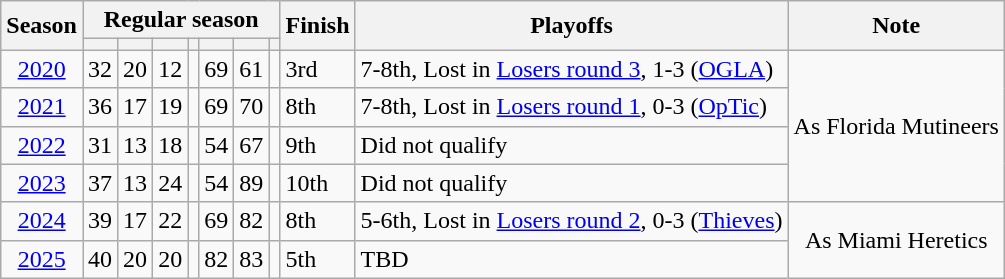<table class="wikitable" style="text-align:center;">
<tr>
<th rowspan="2">Season</th>
<th colspan="7">Regular season</th>
<th rowspan="2">Finish</th>
<th rowspan="2">Playoffs</th>
<th rowspan="2">Note</th>
</tr>
<tr>
<th></th>
<th></th>
<th></th>
<th></th>
<th></th>
<th></th>
<th></th>
</tr>
<tr>
<td><a href='#'>2020</a></td>
<td>32</td>
<td>20</td>
<td>12</td>
<td></td>
<td>69</td>
<td>61</td>
<td></td>
<td align=left>3rd</td>
<td align=left>7-8th, Lost in <a href='#'>Losers round 3</a>, 1-3 (<a href='#'>OGLA</a>)</td>
<td rowspan="4">As Florida Mutineers</td>
</tr>
<tr>
<td><a href='#'>2021</a></td>
<td>36</td>
<td>17</td>
<td>19</td>
<td></td>
<td>69</td>
<td>70</td>
<td></td>
<td align=left>8th</td>
<td align=left>7-8th, Lost in <a href='#'>Losers round 1</a>, 0-3 (<a href='#'>OpTic</a>)</td>
</tr>
<tr>
<td><a href='#'>2022</a></td>
<td>31</td>
<td>13</td>
<td>18</td>
<td></td>
<td>54</td>
<td>67</td>
<td></td>
<td align=left>9th</td>
<td align=left>Did not qualify</td>
</tr>
<tr>
<td><a href='#'>2023</a></td>
<td>37</td>
<td>13</td>
<td>24</td>
<td></td>
<td>54</td>
<td>89</td>
<td></td>
<td align=left>10th</td>
<td align=left>Did not qualify</td>
</tr>
<tr>
<td><a href='#'>2024</a></td>
<td>39</td>
<td>17</td>
<td>22</td>
<td></td>
<td>69</td>
<td>82</td>
<td></td>
<td align=left>8th</td>
<td align=left>5-6th, Lost in <a href='#'>Losers round 2</a>, 0-3 (<a href='#'>Thieves</a>)</td>
<td rowspan="2">As Miami Heretics</td>
</tr>
<tr>
<td><a href='#'>2025</a></td>
<td>40</td>
<td>20</td>
<td>20</td>
<td></td>
<td>82</td>
<td>83</td>
<td></td>
<td align=left>5th</td>
<td align=left>TBD</td>
</tr>
</table>
